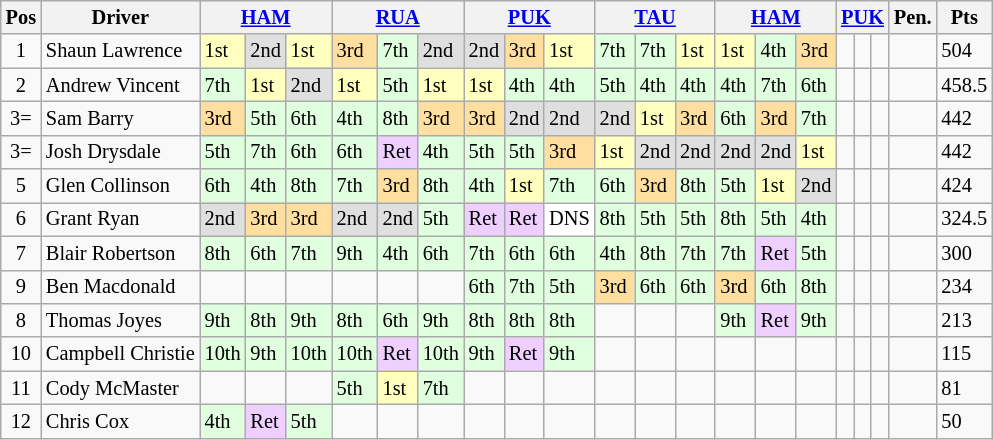<table class="wikitable" style="font-size: 85%; text-align: Left ;">
<tr>
<th>Pos</th>
<th>Driver</th>
<th colspan="3"><a href='#'>HAM</a></th>
<th colspan="3"><a href='#'>RUA</a></th>
<th colspan="3"><a href='#'>PUK</a></th>
<th colspan="3"><a href='#'>TAU</a></th>
<th colspan="3"><a href='#'>HAM</a></th>
<th colspan="3"><a href='#'>PUK</a></th>
<th>Pen.</th>
<th>Pts</th>
</tr>
<tr>
<td style="text-align:center;">1</td>
<td> Shaun Lawrence</td>
<td style="background:#ffffbf;">1st</td>
<td style="background:#dfdfdf;">2nd</td>
<td style="background:#ffffbf;">1st</td>
<td style="background:#ffdf9f;">3rd</td>
<td style="background:#dfffdf;">7th</td>
<td style="background:#dfdfdf;">2nd</td>
<td style="background:#dfdfdf;">2nd</td>
<td style="background:#ffdf9f;">3rd</td>
<td style="background:#ffffbf;">1st</td>
<td style="background:#dfffdf;">7th</td>
<td style="background:#dfffdf;">7th</td>
<td style="background:#ffffbf;">1st</td>
<td style="background:#ffffbf;">1st</td>
<td style="background:#dfffdf;">4th</td>
<td style="background:#ffdf9f;">3rd</td>
<td></td>
<td></td>
<td></td>
<td></td>
<td>504</td>
</tr>
<tr>
<td style="text-align:center;">2</td>
<td> Andrew Vincent</td>
<td style="background:#dfffdf;">7th</td>
<td style="background:#ffffbf;">1st</td>
<td style="background:#dfdfdf;">2nd</td>
<td style="background:#ffffbf;">1st</td>
<td style="background:#dfffdf;">5th</td>
<td style="background:#ffffbf;">1st</td>
<td style="background:#ffffbf;">1st</td>
<td style="background:#dfffdf;">4th</td>
<td style="background:#dfffdf;">4th</td>
<td style="background:#dfffdf;">5th</td>
<td style="background:#dfffdf;">4th</td>
<td style="background:#dfffdf;">4th</td>
<td style="background:#dfffdf;">4th</td>
<td style="background:#dfffdf;">7th</td>
<td style="background:#dfffdf;">6th</td>
<td></td>
<td></td>
<td></td>
<td></td>
<td>458.5</td>
</tr>
<tr>
<td style="text-align:center;">3=</td>
<td> Sam Barry</td>
<td style="background:#ffdf9f;">3rd</td>
<td style="background:#dfffdf;">5th</td>
<td style="background:#dfffdf;">6th</td>
<td style="background:#dfffdf;">4th</td>
<td style="background:#dfffdf;">8th</td>
<td style="background:#ffdf9f;">3rd</td>
<td style="background:#ffdf9f;">3rd</td>
<td style="background:#dfdfdf;">2nd</td>
<td style="background:#dfdfdf;">2nd</td>
<td style="background:#dfdfdf;">2nd</td>
<td style="background:#ffffbf;">1st</td>
<td style="background:#ffdf9f;">3rd</td>
<td style="background:#dfffdf;">6th</td>
<td style="background:#ffdf9f;">3rd</td>
<td style="background:#dfffdf;">7th</td>
<td></td>
<td></td>
<td></td>
<td></td>
<td>442</td>
</tr>
<tr>
<td style="text-align:center;">3=</td>
<td> Josh Drysdale</td>
<td style="background:#dfffdf;">5th</td>
<td style="background:#dfffdf;">7th</td>
<td style="background:#dfffdf;">6th</td>
<td style="background:#dfffdf;">6th</td>
<td style="background:#efcfff;">Ret</td>
<td style="background:#dfffdf;">4th</td>
<td style="background:#dfffdf;">5th</td>
<td style="background:#dfffdf;">5th</td>
<td style="background:#ffdf9f;">3rd</td>
<td style="background:#ffffbf;">1st</td>
<td style="background:#dfdfdf;">2nd</td>
<td style="background:#dfdfdf;">2nd</td>
<td style="background:#dfdfdf;">2nd</td>
<td style="background:#dfdfdf;">2nd</td>
<td style="background:#ffffbf;">1st</td>
<td></td>
<td></td>
<td></td>
<td></td>
<td>442</td>
</tr>
<tr>
<td style="text-align:center;">5</td>
<td> Glen Collinson</td>
<td style="background:#dfffdf;">6th</td>
<td style="background:#dfffdf;">4th</td>
<td style="background:#dfffdf;">8th</td>
<td style="background:#dfffdf;">7th</td>
<td style="background:#ffdf9f;">3rd</td>
<td style="background:#dfffdf;">8th</td>
<td style="background:#dfffdf;">4th</td>
<td style="background:#ffffbf;">1st</td>
<td style="background:#dfffdf;">7th</td>
<td style="background:#dfffdf;">6th</td>
<td style="background:#ffdf9f;">3rd</td>
<td style="background:#dfffdf;">8th</td>
<td style="background:#dfffdf;">5th</td>
<td style="background:#ffffbf;">1st</td>
<td style="background:#dfdfdf;">2nd</td>
<td></td>
<td></td>
<td></td>
<td></td>
<td>424</td>
</tr>
<tr>
<td style="text-align:center;">6</td>
<td> Grant Ryan</td>
<td style="background:#dfdfdf;">2nd</td>
<td style="background:#ffdf9f;">3rd</td>
<td style="background:#ffdf9f;">3rd</td>
<td style="background:#dfdfdf;">2nd</td>
<td style="background:#dfdfdf;">2nd</td>
<td style="background:#dfffdf;">5th</td>
<td style="background:#efcfff;">Ret</td>
<td style="background:#efcfff;">Ret</td>
<td style="background:#fff;">DNS</td>
<td style="background:#dfffdf;">8th</td>
<td style="background:#dfffdf;">5th</td>
<td style="background:#dfffdf;">5th</td>
<td style="background:#dfffdf;">8th</td>
<td style="background:#dfffdf;">5th</td>
<td style="background:#dfffdf;">4th</td>
<td></td>
<td></td>
<td></td>
<td></td>
<td>324.5</td>
</tr>
<tr>
<td style="text-align:center;">7</td>
<td> Blair Robertson</td>
<td style="background:#dfffdf;">8th</td>
<td style="background:#dfffdf;">6th</td>
<td style="background:#dfffdf;">7th</td>
<td style="background:#dfffdf;">9th</td>
<td style="background:#dfffdf;">4th</td>
<td style="background:#dfffdf;">6th</td>
<td style="background:#dfffdf;">7th</td>
<td style="background:#dfffdf;">6th</td>
<td style="background:#dfffdf;">6th</td>
<td style="background:#dfffdf;">4th</td>
<td style="background:#dfffdf;">8th</td>
<td style="background:#dfffdf;">7th</td>
<td style="background:#dfffdf;">7th</td>
<td style="background:#efcfff;">Ret</td>
<td style="background:#dfffdf;">5th</td>
<td></td>
<td></td>
<td></td>
<td></td>
<td>300</td>
</tr>
<tr>
<td style="text-align:center;">9</td>
<td> Ben Macdonald</td>
<td></td>
<td></td>
<td></td>
<td></td>
<td></td>
<td></td>
<td style="background:#dfffdf;">6th</td>
<td style="background:#dfffdf;">7th</td>
<td style="background:#dfffdf;">5th</td>
<td style="background:#ffdf9f;">3rd</td>
<td style="background:#dfffdf;">6th</td>
<td style="background:#dfffdf;">6th</td>
<td style="background:#ffdf9f;">3rd</td>
<td style="background:#dfffdf;">6th</td>
<td style="background:#dfffdf;">8th</td>
<td></td>
<td></td>
<td></td>
<td></td>
<td>234</td>
</tr>
<tr>
<td style="text-align:center;">8</td>
<td> Thomas Joyes</td>
<td style="background:#dfffdf;">9th</td>
<td style="background:#dfffdf;">8th</td>
<td style="background:#dfffdf;">9th</td>
<td style="background:#dfffdf;">8th</td>
<td style="background:#dfffdf;">6th</td>
<td style="background:#dfffdf;">9th</td>
<td style="background:#dfffdf;">8th</td>
<td style="background:#dfffdf;">8th</td>
<td style="background:#dfffdf;">8th</td>
<td></td>
<td></td>
<td></td>
<td style="background:#dfffdf;">9th</td>
<td style="background:#efcfff;">Ret</td>
<td style="background:#dfffdf;">9th</td>
<td></td>
<td></td>
<td></td>
<td></td>
<td>213</td>
</tr>
<tr>
<td style="text-align:center;">10</td>
<td> Campbell Christie</td>
<td style="background:#dfffdf;">10th</td>
<td style="background:#dfffdf;">9th</td>
<td style="background:#dfffdf;">10th</td>
<td style="background:#dfffdf;">10th</td>
<td style="background:#efcfff;">Ret</td>
<td style="background:#dfffdf;">10th</td>
<td style="background:#dfffdf;">9th</td>
<td style="background:#efcfff;">Ret</td>
<td style="background:#dfffdf;">9th</td>
<td></td>
<td></td>
<td></td>
<td></td>
<td></td>
<td></td>
<td></td>
<td></td>
<td></td>
<td></td>
<td>115</td>
</tr>
<tr>
<td style="text-align:center;">11</td>
<td> Cody McMaster</td>
<td></td>
<td></td>
<td></td>
<td style="background:#dfffdf;">5th</td>
<td style="background:#ffffbf;">1st</td>
<td style="background:#dfffdf;">7th</td>
<td></td>
<td></td>
<td></td>
<td></td>
<td></td>
<td></td>
<td></td>
<td></td>
<td></td>
<td></td>
<td></td>
<td></td>
<td></td>
<td>81</td>
</tr>
<tr>
<td style="text-align:center;">12</td>
<td> Chris Cox</td>
<td style="background:#dfffdf;">4th</td>
<td style="background:#efcfff;">Ret</td>
<td style="background:#dfffdf;">5th</td>
<td></td>
<td></td>
<td></td>
<td></td>
<td></td>
<td></td>
<td></td>
<td></td>
<td></td>
<td></td>
<td></td>
<td></td>
<td></td>
<td></td>
<td></td>
<td></td>
<td>50</td>
</tr>
</table>
